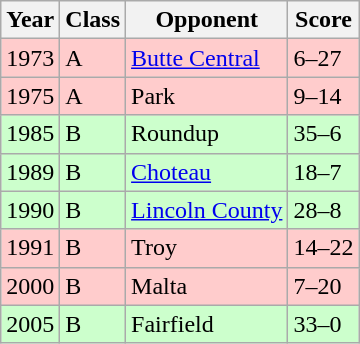<table class="wikitable sortable">
<tr>
<th>Year</th>
<th>Class</th>
<th>Opponent</th>
<th>Score</th>
</tr>
<tr style="background:#fcc">
<td>1973</td>
<td>A</td>
<td><a href='#'>Butte Central</a></td>
<td>6–27</td>
</tr>
<tr style="background:#fcc">
<td>1975</td>
<td>A</td>
<td>Park</td>
<td>9–14</td>
</tr>
<tr style="background:#cfc">
<td>1985</td>
<td>B</td>
<td>Roundup</td>
<td>35–6</td>
</tr>
<tr style="background:#cfc">
<td>1989</td>
<td>B</td>
<td><a href='#'>Choteau</a></td>
<td>18–7</td>
</tr>
<tr style="background:#cfc">
<td>1990</td>
<td>B</td>
<td><a href='#'>Lincoln County</a></td>
<td>28–8</td>
</tr>
<tr style="background:#fcc">
<td>1991</td>
<td>B</td>
<td>Troy</td>
<td>14–22</td>
</tr>
<tr style="background:#fcc">
<td>2000</td>
<td>B</td>
<td>Malta</td>
<td>7–20</td>
</tr>
<tr style="background:#cfc">
<td>2005</td>
<td>B</td>
<td>Fairfield</td>
<td>33–0</td>
</tr>
</table>
